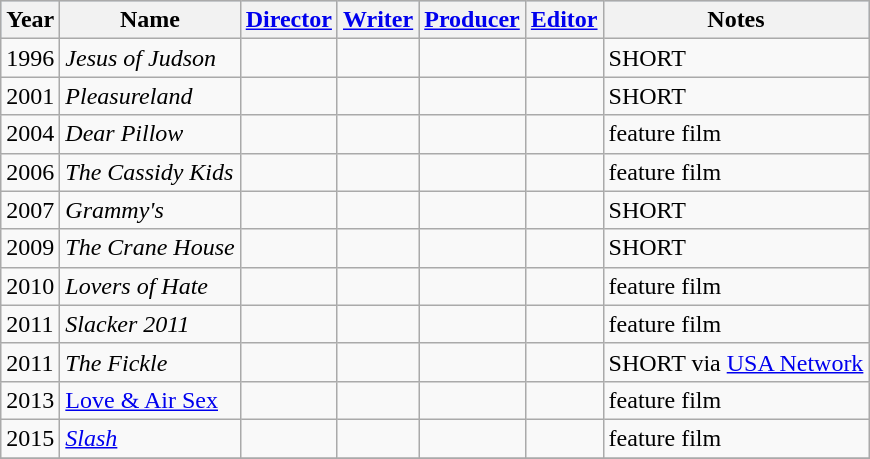<table class="wikitable">
<tr style="background:#b0c4de; text-align:center;">
<th>Year</th>
<th>Name</th>
<th><a href='#'>Director</a></th>
<th><a href='#'>Writer</a></th>
<th><a href='#'>Producer</a></th>
<th><a href='#'>Editor</a></th>
<th>Notes</th>
</tr>
<tr>
<td>1996</td>
<td><em>Jesus of Judson</em></td>
<td></td>
<td></td>
<td></td>
<td></td>
<td>SHORT</td>
</tr>
<tr>
<td>2001</td>
<td><em>Pleasureland</em></td>
<td></td>
<td></td>
<td></td>
<td></td>
<td>SHORT</td>
</tr>
<tr>
<td>2004</td>
<td><em>Dear Pillow</em></td>
<td></td>
<td></td>
<td></td>
<td></td>
<td>feature film</td>
</tr>
<tr>
<td>2006</td>
<td><em>The Cassidy Kids</em></td>
<td></td>
<td></td>
<td></td>
<td></td>
<td>feature film</td>
</tr>
<tr>
<td>2007</td>
<td><em>Grammy's</em></td>
<td></td>
<td></td>
<td></td>
<td></td>
<td>SHORT</td>
</tr>
<tr>
<td>2009</td>
<td><em>The Crane House</em></td>
<td></td>
<td></td>
<td></td>
<td></td>
<td>SHORT</td>
</tr>
<tr>
<td>2010</td>
<td><em>Lovers of Hate</em></td>
<td></td>
<td></td>
<td></td>
<td></td>
<td>feature film</td>
</tr>
<tr>
<td>2011</td>
<td><em>Slacker 2011</em></td>
<td></td>
<td></td>
<td></td>
<td></td>
<td>feature film</td>
</tr>
<tr>
<td>2011</td>
<td><em>The Fickle</em></td>
<td></td>
<td></td>
<td></td>
<td></td>
<td>SHORT via <a href='#'>USA Network</a></td>
</tr>
<tr>
<td>2013</td>
<td><a href='#'>Love & Air Sex</a></td>
<td></td>
<td></td>
<td></td>
<td></td>
<td>feature film</td>
</tr>
<tr>
<td>2015</td>
<td><em><a href='#'>Slash</a></em></td>
<td></td>
<td></td>
<td></td>
<td></td>
<td>feature film</td>
</tr>
<tr>
</tr>
</table>
